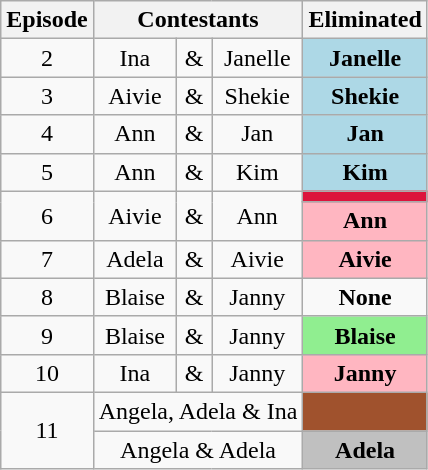<table class="wikitable" border="2" style="text-align:center">
<tr>
<th>Episode</th>
<th colspan="3">Contestants</th>
<th>Eliminated</th>
</tr>
<tr>
<td>2</td>
<td>Ina</td>
<td>&</td>
<td>Janelle</td>
<td style="background:lightblue"><strong>Janelle</strong></td>
</tr>
<tr>
<td>3</td>
<td>Aivie</td>
<td>&</td>
<td>Shekie</td>
<td style="background:lightblue"><strong>Shekie</strong></td>
</tr>
<tr>
<td>4</td>
<td>Ann</td>
<td>&</td>
<td>Jan</td>
<td style="background:lightblue"><strong>Jan</strong></td>
</tr>
<tr>
<td>5</td>
<td>Ann</td>
<td>&</td>
<td>Kim</td>
<td style="background:lightblue"><strong>Kim</strong></td>
</tr>
<tr>
<td rowspan="2">6</td>
<td rowspan="2">Aivie</td>
<td rowspan="2">&</td>
<td rowspan="2">Ann</td>
<td style="background:crimson"></td>
</tr>
<tr>
<td style="background:lightpink"><strong>Ann</strong></td>
</tr>
<tr>
<td>7</td>
<td>Adela</td>
<td>&</td>
<td>Aivie</td>
<td style="background:lightpink"><strong>Aivie</strong></td>
</tr>
<tr>
<td>8</td>
<td>Blaise</td>
<td>&</td>
<td>Janny</td>
<td><strong>None</strong></td>
</tr>
<tr>
<td>9</td>
<td>Blaise</td>
<td>&</td>
<td>Janny</td>
<td style="background:lightgreen"><strong>Blaise</strong></td>
</tr>
<tr>
<td>10</td>
<td>Ina</td>
<td>&</td>
<td>Janny</td>
<td style="background:lightpink"><strong>Janny</strong></td>
</tr>
<tr>
<td rowspan="2">11</td>
<td colspan="3">Angela, Adela & Ina</td>
<td style="background:sienna"></td>
</tr>
<tr>
<td colspan="3">Angela & Adela</td>
<td style="background:silver"><strong>Adela</strong></td>
</tr>
</table>
